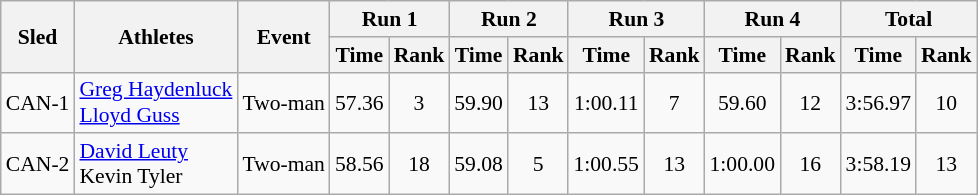<table class="wikitable" border="1" style="font-size:90%">
<tr>
<th rowspan="2">Sled</th>
<th rowspan="2">Athletes</th>
<th rowspan="2">Event</th>
<th colspan="2">Run 1</th>
<th colspan="2">Run 2</th>
<th colspan="2">Run 3</th>
<th colspan="2">Run 4</th>
<th colspan="2">Total</th>
</tr>
<tr>
<th>Time</th>
<th>Rank</th>
<th>Time</th>
<th>Rank</th>
<th>Time</th>
<th>Rank</th>
<th>Time</th>
<th>Rank</th>
<th>Time</th>
<th>Rank</th>
</tr>
<tr>
<td align="center">CAN-1</td>
<td><a href='#'>Greg Haydenluck</a><br><a href='#'>Lloyd Guss</a></td>
<td>Two-man</td>
<td align="center">57.36</td>
<td align="center">3</td>
<td align="center">59.90</td>
<td align="center">13</td>
<td align="center">1:00.11</td>
<td align="center">7</td>
<td align="center">59.60</td>
<td align="center">12</td>
<td align="center">3:56.97</td>
<td align="center">10</td>
</tr>
<tr>
<td align="center">CAN-2</td>
<td><a href='#'>David Leuty</a><br>Kevin Tyler</td>
<td>Two-man</td>
<td align="center">58.56</td>
<td align="center">18</td>
<td align="center">59.08</td>
<td align="center">5</td>
<td align="center">1:00.55</td>
<td align="center">13</td>
<td align="center">1:00.00</td>
<td align="center">16</td>
<td align="center">3:58.19</td>
<td align="center">13</td>
</tr>
</table>
